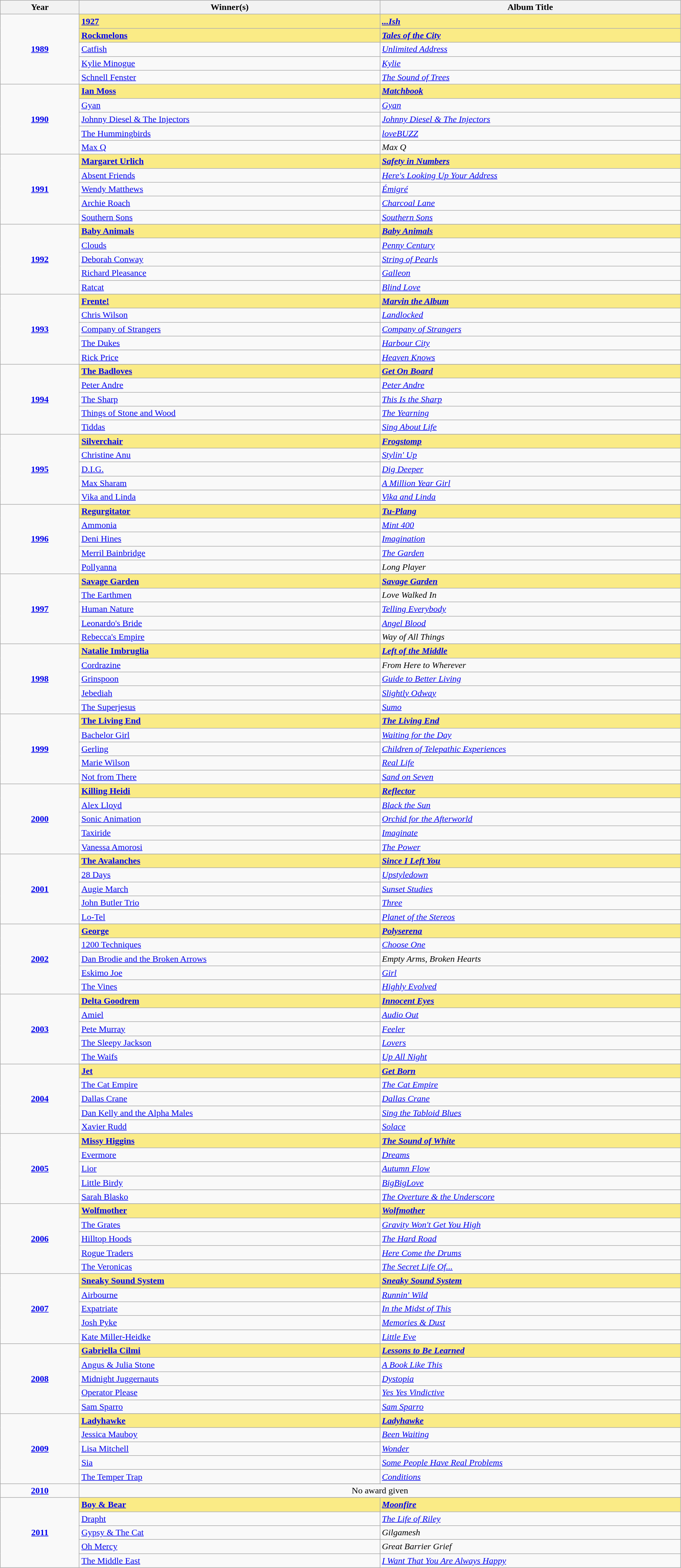<table class="sortable wikitable">
<tr>
<th width="5%">Year</th>
<th width="19%">Winner(s)</th>
<th width="19%">Album Title</th>
</tr>
<tr>
<td rowspan="5" align="center"><strong><a href='#'>1989</a></strong><br></td>
<td style="background:#FAEB86"><strong><a href='#'>1927</a></strong></td>
<td style="background:#FAEB86"><strong><em><a href='#'>...Ish</a></em></strong></td>
</tr>
<tr>
<td style="background:#FAEB86"><strong><a href='#'>Rockmelons</a></strong></td>
<td style="background:#FAEB86"><strong><em><a href='#'>Tales of the City</a></em></strong></td>
</tr>
<tr>
<td><a href='#'>Catfish</a></td>
<td><em><a href='#'>Unlimited Address</a></em></td>
</tr>
<tr>
<td><a href='#'>Kylie Minogue</a></td>
<td><em><a href='#'>Kylie</a></em></td>
</tr>
<tr>
<td><a href='#'>Schnell Fenster</a></td>
<td><em><a href='#'>The Sound of Trees</a></em></td>
</tr>
<tr>
<td rowspan="5" align="center"><strong><a href='#'>1990</a></strong><br></td>
<td style="background:#FAEB86"><strong><a href='#'>Ian Moss</a></strong></td>
<td style="background:#FAEB86"><strong><em><a href='#'>Matchbook</a></em></strong></td>
</tr>
<tr>
<td><a href='#'>Gyan</a></td>
<td><em><a href='#'>Gyan</a></em></td>
</tr>
<tr>
<td><a href='#'>Johnny Diesel & The Injectors</a></td>
<td><em><a href='#'>Johnny Diesel & The Injectors</a></em></td>
</tr>
<tr>
<td><a href='#'>The Hummingbirds</a></td>
<td><em><a href='#'>loveBUZZ</a></em></td>
</tr>
<tr>
<td><a href='#'>Max Q</a></td>
<td><em>Max Q</em></td>
</tr>
<tr>
<td rowspan="5" align="center"><strong><a href='#'>1991</a></strong><br></td>
<td style="background:#FAEB86"><strong><a href='#'>Margaret Urlich</a></strong></td>
<td style="background:#FAEB86"><strong><em><a href='#'>Safety in Numbers</a></em></strong></td>
</tr>
<tr>
<td><a href='#'>Absent Friends</a></td>
<td><em><a href='#'>Here's Looking Up Your Address</a></em></td>
</tr>
<tr>
<td><a href='#'>Wendy Matthews</a></td>
<td><em><a href='#'>Émigré</a></em></td>
</tr>
<tr>
<td><a href='#'>Archie Roach</a></td>
<td><em><a href='#'>Charcoal Lane</a></em></td>
</tr>
<tr>
<td><a href='#'>Southern Sons</a></td>
<td><em><a href='#'>Southern Sons</a></em></td>
</tr>
<tr>
<td rowspan="6" align="center"><strong><a href='#'>1992</a></strong><br></td>
</tr>
<tr style="background:#FAEB86">
<td><strong><a href='#'>Baby Animals</a></strong></td>
<td><strong><em><a href='#'>Baby Animals</a></em></strong></td>
</tr>
<tr>
<td><a href='#'>Clouds</a></td>
<td><em><a href='#'>Penny Century</a></em></td>
</tr>
<tr>
<td><a href='#'>Deborah Conway</a></td>
<td><em><a href='#'>String of Pearls</a></em></td>
</tr>
<tr>
<td><a href='#'>Richard Pleasance</a></td>
<td><em><a href='#'>Galleon</a></em></td>
</tr>
<tr>
<td><a href='#'>Ratcat</a></td>
<td><em><a href='#'>Blind Love</a></em></td>
</tr>
<tr>
<td rowspan="6" align="center"><strong><a href='#'>1993</a></strong><br></td>
</tr>
<tr style="background:#FAEB86">
<td><strong><a href='#'>Frente!</a></strong></td>
<td><strong><em><a href='#'>Marvin the Album</a></em></strong></td>
</tr>
<tr>
<td><a href='#'>Chris Wilson</a></td>
<td><em><a href='#'>Landlocked</a></em></td>
</tr>
<tr>
<td><a href='#'>Company of Strangers</a></td>
<td><em><a href='#'>Company of Strangers</a></em></td>
</tr>
<tr>
<td><a href='#'>The Dukes</a></td>
<td><em><a href='#'>Harbour City</a></em></td>
</tr>
<tr>
<td><a href='#'>Rick Price</a></td>
<td><em><a href='#'>Heaven Knows</a></em></td>
</tr>
<tr>
<td rowspan="6" align="center"><strong><a href='#'>1994</a></strong><br></td>
</tr>
<tr style="background:#FAEB86">
<td><strong><a href='#'>The Badloves</a></strong></td>
<td><strong><em><a href='#'>Get On Board</a></em></strong></td>
</tr>
<tr>
<td><a href='#'>Peter Andre</a></td>
<td><em><a href='#'>Peter Andre</a></em></td>
</tr>
<tr>
<td><a href='#'>The Sharp</a></td>
<td><em><a href='#'>This Is the Sharp</a></em></td>
</tr>
<tr>
<td><a href='#'>Things of Stone and Wood</a></td>
<td><em><a href='#'>The Yearning</a></em></td>
</tr>
<tr>
<td><a href='#'>Tiddas</a></td>
<td><em><a href='#'>Sing About Life</a></em></td>
</tr>
<tr>
<td rowspan="6" align="center"><strong><a href='#'>1995</a></strong><br></td>
</tr>
<tr style="background:#FAEB86">
<td><strong><a href='#'>Silverchair</a></strong></td>
<td><strong><em><a href='#'>Frogstomp</a></em></strong></td>
</tr>
<tr>
<td><a href='#'>Christine Anu</a></td>
<td><em><a href='#'>Stylin' Up</a></em></td>
</tr>
<tr>
<td><a href='#'>D.I.G.</a></td>
<td><em><a href='#'>Dig Deeper</a></em></td>
</tr>
<tr>
<td><a href='#'>Max Sharam</a></td>
<td><em><a href='#'>A Million Year Girl</a></em></td>
</tr>
<tr>
<td><a href='#'>Vika and Linda</a></td>
<td><em><a href='#'>Vika and Linda</a></em></td>
</tr>
<tr>
<td rowspan="6" align="center"><strong><a href='#'>1996</a></strong><br></td>
</tr>
<tr style="background:#FAEB86">
<td><strong><a href='#'>Regurgitator</a></strong></td>
<td><strong><em><a href='#'>Tu-Plang</a></em></strong></td>
</tr>
<tr>
<td><a href='#'>Ammonia</a></td>
<td><em><a href='#'>Mint 400</a></em></td>
</tr>
<tr>
<td><a href='#'>Deni Hines</a></td>
<td><em><a href='#'>Imagination</a></em></td>
</tr>
<tr>
<td><a href='#'>Merril Bainbridge</a></td>
<td><em><a href='#'>The Garden</a></em></td>
</tr>
<tr>
<td><a href='#'>Pollyanna</a></td>
<td><em>Long Player</em></td>
</tr>
<tr>
<td rowspan="6" align="center"><strong><a href='#'>1997</a></strong><br></td>
</tr>
<tr style="background:#FAEB86">
<td><strong><a href='#'>Savage Garden</a></strong></td>
<td><strong><em><a href='#'>Savage Garden</a></em></strong></td>
</tr>
<tr>
<td><a href='#'>The Earthmen</a></td>
<td><em>Love Walked In</em></td>
</tr>
<tr>
<td><a href='#'>Human Nature</a></td>
<td><em><a href='#'>Telling Everybody</a></em></td>
</tr>
<tr>
<td><a href='#'>Leonardo's Bride</a></td>
<td><em><a href='#'>Angel Blood</a></em></td>
</tr>
<tr>
<td><a href='#'>Rebecca's Empire</a></td>
<td><em>Way of All Things</em></td>
</tr>
<tr>
<td rowspan="6" align="center"><strong><a href='#'>1998</a></strong><br></td>
</tr>
<tr style="background:#FAEB86">
<td><strong><a href='#'>Natalie Imbruglia</a></strong></td>
<td><strong><em><a href='#'>Left of the Middle</a></em></strong></td>
</tr>
<tr>
<td><a href='#'>Cordrazine</a></td>
<td><em>From Here to Wherever</em></td>
</tr>
<tr>
<td><a href='#'>Grinspoon</a></td>
<td><em><a href='#'>Guide to Better Living</a></em></td>
</tr>
<tr>
<td><a href='#'>Jebediah</a></td>
<td><em><a href='#'>Slightly Odway</a></em></td>
</tr>
<tr>
<td><a href='#'>The Superjesus</a></td>
<td><em><a href='#'>Sumo</a></em></td>
</tr>
<tr>
<td rowspan="6" align="center"><strong><a href='#'>1999</a></strong><br></td>
</tr>
<tr style="background:#FAEB86">
<td><strong><a href='#'>The Living End</a></strong></td>
<td><strong><em><a href='#'>The Living End</a></em></strong></td>
</tr>
<tr>
<td><a href='#'>Bachelor Girl</a></td>
<td><em><a href='#'>Waiting for the Day</a></em></td>
</tr>
<tr>
<td><a href='#'>Gerling</a></td>
<td><em><a href='#'>Children of Telepathic Experiences</a></em></td>
</tr>
<tr>
<td><a href='#'>Marie Wilson</a></td>
<td><em><a href='#'>Real Life</a></em></td>
</tr>
<tr>
<td><a href='#'>Not from There</a></td>
<td><em><a href='#'>Sand on Seven</a></em></td>
</tr>
<tr>
<td rowspan="6" align="center"><strong><a href='#'>2000</a></strong><br></td>
</tr>
<tr style="background:#FAEB86">
<td><strong><a href='#'>Killing Heidi</a></strong></td>
<td><strong><em><a href='#'>Reflector</a></em></strong></td>
</tr>
<tr>
<td><a href='#'>Alex Lloyd</a></td>
<td><em><a href='#'>Black the Sun</a></em></td>
</tr>
<tr>
<td><a href='#'>Sonic Animation</a></td>
<td><em><a href='#'>Orchid for the Afterworld</a></em></td>
</tr>
<tr>
<td><a href='#'>Taxiride</a></td>
<td><em><a href='#'>Imaginate</a></em></td>
</tr>
<tr>
<td><a href='#'>Vanessa Amorosi</a></td>
<td><em><a href='#'>The Power</a></em></td>
</tr>
<tr>
<td rowspan="6" align="center"><strong><a href='#'>2001</a></strong><br></td>
</tr>
<tr style="background:#FAEB86">
<td><strong><a href='#'>The Avalanches</a></strong></td>
<td><strong><em><a href='#'>Since I Left You</a></em></strong></td>
</tr>
<tr>
<td><a href='#'>28 Days</a></td>
<td><em><a href='#'>Upstyledown</a></em></td>
</tr>
<tr>
<td><a href='#'>Augie March</a></td>
<td><em><a href='#'>Sunset Studies</a></em></td>
</tr>
<tr>
<td><a href='#'>John Butler Trio</a></td>
<td><em><a href='#'>Three</a></em></td>
</tr>
<tr>
<td><a href='#'>Lo-Tel</a></td>
<td><em><a href='#'>Planet of the Stereos</a></em></td>
</tr>
<tr>
<td rowspan="6" align="center"><strong><a href='#'>2002</a></strong><br></td>
</tr>
<tr style="background:#FAEB86">
<td><strong><a href='#'>George</a></strong></td>
<td><strong><em><a href='#'>Polyserena</a></em></strong></td>
</tr>
<tr>
<td><a href='#'>1200 Techniques</a></td>
<td><em><a href='#'>Choose One</a></em></td>
</tr>
<tr>
<td><a href='#'>Dan Brodie and the Broken Arrows</a></td>
<td><em>Empty Arms, Broken Hearts</em></td>
</tr>
<tr>
<td><a href='#'>Eskimo Joe</a></td>
<td><em><a href='#'>Girl</a></em></td>
</tr>
<tr>
<td><a href='#'>The Vines</a></td>
<td><em><a href='#'>Highly Evolved</a></em></td>
</tr>
<tr>
<td rowspan="6" align="center"><strong><a href='#'>2003</a></strong><br></td>
</tr>
<tr style="background:#FAEB86">
<td><strong><a href='#'>Delta Goodrem</a></strong></td>
<td><strong><em><a href='#'>Innocent Eyes</a></em></strong></td>
</tr>
<tr>
<td><a href='#'>Amiel</a></td>
<td><em><a href='#'>Audio Out</a></em></td>
</tr>
<tr>
<td><a href='#'>Pete Murray</a></td>
<td><em><a href='#'>Feeler</a></em></td>
</tr>
<tr>
<td><a href='#'>The Sleepy Jackson</a></td>
<td><em><a href='#'>Lovers</a></em></td>
</tr>
<tr>
<td><a href='#'>The Waifs</a></td>
<td><em><a href='#'>Up All Night</a></em></td>
</tr>
<tr>
<td rowspan="6" align="center"><strong><a href='#'>2004</a></strong><br></td>
</tr>
<tr style="background:#FAEB86">
<td><strong><a href='#'>Jet</a></strong></td>
<td><strong><em><a href='#'>Get Born</a></em></strong></td>
</tr>
<tr>
<td><a href='#'>The Cat Empire</a></td>
<td><em><a href='#'>The Cat Empire</a></em></td>
</tr>
<tr>
<td><a href='#'>Dallas Crane</a></td>
<td><em><a href='#'>Dallas Crane</a></em></td>
</tr>
<tr>
<td><a href='#'>Dan Kelly and the Alpha Males</a></td>
<td><em><a href='#'>Sing the Tabloid Blues</a></em></td>
</tr>
<tr>
<td><a href='#'>Xavier Rudd</a></td>
<td><em><a href='#'>Solace</a></em></td>
</tr>
<tr>
<td rowspan="6" align="center"><strong><a href='#'>2005</a></strong><br></td>
</tr>
<tr style="background:#FAEB86">
<td><strong><a href='#'>Missy Higgins</a></strong></td>
<td><strong><em><a href='#'>The Sound of White</a></em></strong></td>
</tr>
<tr>
<td><a href='#'>Evermore</a></td>
<td><em><a href='#'>Dreams</a></em></td>
</tr>
<tr>
<td><a href='#'>Lior</a></td>
<td><em><a href='#'>Autumn Flow</a></em></td>
</tr>
<tr>
<td><a href='#'>Little Birdy</a></td>
<td><em><a href='#'>BigBigLove</a></em></td>
</tr>
<tr>
<td><a href='#'>Sarah Blasko</a></td>
<td><em><a href='#'>The Overture & the Underscore</a></em></td>
</tr>
<tr>
<td rowspan="6" align="center"><strong><a href='#'>2006</a></strong><br></td>
</tr>
<tr style="background:#FAEB86">
<td><strong><a href='#'>Wolfmother</a></strong></td>
<td><strong><em><a href='#'>Wolfmother</a></em></strong></td>
</tr>
<tr>
<td><a href='#'>The Grates</a></td>
<td><em><a href='#'>Gravity Won't Get You High</a></em></td>
</tr>
<tr>
<td><a href='#'>Hilltop Hoods</a></td>
<td><em><a href='#'>The Hard Road</a></em></td>
</tr>
<tr>
<td><a href='#'>Rogue Traders</a></td>
<td><em><a href='#'>Here Come the Drums</a></em></td>
</tr>
<tr>
<td><a href='#'>The Veronicas</a></td>
<td><em><a href='#'>The Secret Life Of...</a></em></td>
</tr>
<tr>
<td rowspan="6" align="center"><strong><a href='#'>2007</a></strong><br></td>
</tr>
<tr style="background:#FAEB86">
<td><strong><a href='#'>Sneaky Sound System</a></strong></td>
<td><strong><em><a href='#'>Sneaky Sound System</a></em></strong></td>
</tr>
<tr>
<td><a href='#'>Airbourne</a></td>
<td><em><a href='#'>Runnin' Wild</a></em></td>
</tr>
<tr>
<td><a href='#'>Expatriate</a></td>
<td><em><a href='#'>In the Midst of This</a></em></td>
</tr>
<tr>
<td><a href='#'>Josh Pyke</a></td>
<td><em><a href='#'>Memories & Dust</a></em></td>
</tr>
<tr>
<td><a href='#'>Kate Miller-Heidke</a></td>
<td><em><a href='#'>Little Eve</a></em></td>
</tr>
<tr>
<td rowspan="6" align="center"><strong><a href='#'>2008</a></strong><br></td>
</tr>
<tr style="background:#FAEB86">
<td><strong><a href='#'>Gabriella Cilmi</a></strong></td>
<td><strong><em><a href='#'>Lessons to Be Learned</a></em></strong></td>
</tr>
<tr>
<td><a href='#'>Angus & Julia Stone</a></td>
<td><em><a href='#'>A Book Like This</a></em></td>
</tr>
<tr>
<td><a href='#'>Midnight Juggernauts</a></td>
<td><em><a href='#'>Dystopia</a></em></td>
</tr>
<tr>
<td><a href='#'>Operator Please</a></td>
<td><em><a href='#'>Yes Yes Vindictive</a></em></td>
</tr>
<tr>
<td><a href='#'>Sam Sparro</a></td>
<td><em><a href='#'>Sam Sparro</a></em></td>
</tr>
<tr>
<td rowspan="6" align="center"><strong><a href='#'>2009</a></strong><br></td>
</tr>
<tr style="background:#FAEB86">
<td><strong><a href='#'>Ladyhawke</a></strong></td>
<td><strong><em><a href='#'>Ladyhawke</a></em></strong></td>
</tr>
<tr>
<td><a href='#'>Jessica Mauboy</a></td>
<td><em><a href='#'>Been Waiting</a></em></td>
</tr>
<tr>
<td><a href='#'>Lisa Mitchell</a></td>
<td><em><a href='#'>Wonder</a></em></td>
</tr>
<tr>
<td><a href='#'>Sia</a></td>
<td><em><a href='#'>Some People Have Real Problems</a></em></td>
</tr>
<tr>
<td><a href='#'>The Temper Trap</a></td>
<td><em><a href='#'>Conditions</a></em></td>
</tr>
<tr>
<td rowspan="2" align="center"><strong><a href='#'>2010</a></strong><br></td>
</tr>
<tr>
<td colspan="2" align="center">No award given</td>
</tr>
<tr>
<td rowspan="6" align="center"><strong><a href='#'>2011</a></strong><br></td>
</tr>
<tr style="background:#FAEB86">
<td><strong><a href='#'>Boy & Bear</a></strong></td>
<td><strong><em><a href='#'>Moonfire</a></em></strong></td>
</tr>
<tr>
<td><a href='#'>Drapht</a></td>
<td><em><a href='#'>The Life of Riley</a></em></td>
</tr>
<tr>
<td><a href='#'>Gypsy & The Cat</a></td>
<td><em>Gilgamesh</em></td>
</tr>
<tr>
<td><a href='#'>Oh Mercy</a></td>
<td><em>Great Barrier Grief</em></td>
</tr>
<tr>
<td><a href='#'>The Middle East</a></td>
<td><em><a href='#'>I Want That You Are Always Happy</a></em></td>
</tr>
</table>
